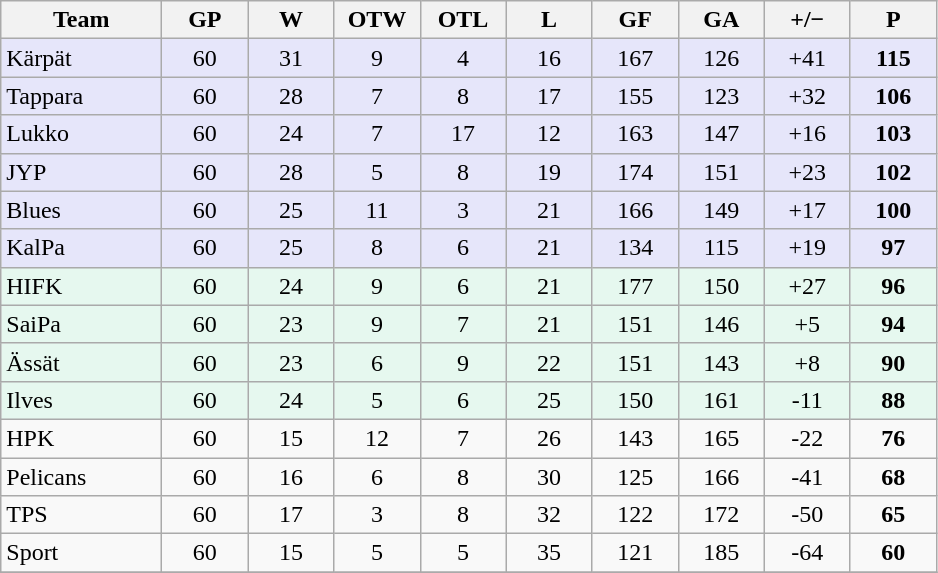<table class="wikitable sortable" style="text-align:center;">
<tr>
<th width=100px>Team</th>
<th width=50px>GP</th>
<th width=50px>W</th>
<th width=50px>OTW</th>
<th width=50px>OTL</th>
<th width=50px>L</th>
<th width=50px>GF</th>
<th width=50px>GA</th>
<th width=50px>+/−</th>
<th width=50px>P</th>
</tr>
<tr bgcolor="#e6e6fa">
<td align=left>Kärpät</td>
<td>60</td>
<td>31</td>
<td>9</td>
<td>4</td>
<td>16</td>
<td>167</td>
<td>126</td>
<td>+41</td>
<td><strong>115</strong></td>
</tr>
<tr bgcolor="#e6e6fa">
<td align=left>Tappara</td>
<td>60</td>
<td>28</td>
<td>7</td>
<td>8</td>
<td>17</td>
<td>155</td>
<td>123</td>
<td>+32</td>
<td><strong>106</strong></td>
</tr>
<tr bgcolor="#e6e6fa">
<td align=left>Lukko</td>
<td>60</td>
<td>24</td>
<td>7</td>
<td>17</td>
<td>12</td>
<td>163</td>
<td>147</td>
<td>+16</td>
<td><strong>103</strong></td>
</tr>
<tr bgcolor="#e6e6fa">
<td align=left>JYP</td>
<td>60</td>
<td>28</td>
<td>5</td>
<td>8</td>
<td>19</td>
<td>174</td>
<td>151</td>
<td>+23</td>
<td><strong>102</strong></td>
</tr>
<tr bgcolor="#e6e6fa">
<td align=left>Blues</td>
<td>60</td>
<td>25</td>
<td>11</td>
<td>3</td>
<td>21</td>
<td>166</td>
<td>149</td>
<td>+17</td>
<td><strong>100</strong></td>
</tr>
<tr bgcolor="#e6e6fa">
<td align=left>KalPa</td>
<td>60</td>
<td>25</td>
<td>8</td>
<td>6</td>
<td>21</td>
<td>134</td>
<td>115</td>
<td>+19</td>
<td><strong>97</strong></td>
</tr>
<tr bgcolor="#e6f8ef">
<td align=left>HIFK</td>
<td>60</td>
<td>24</td>
<td>9</td>
<td>6</td>
<td>21</td>
<td>177</td>
<td>150</td>
<td>+27</td>
<td><strong>96</strong></td>
</tr>
<tr bgcolor="#e6f8ef">
<td align=left>SaiPa</td>
<td>60</td>
<td>23</td>
<td>9</td>
<td>7</td>
<td>21</td>
<td>151</td>
<td>146</td>
<td>+5</td>
<td><strong>94</strong></td>
</tr>
<tr bgcolor="#e6f8ef">
<td align=left>Ässät</td>
<td>60</td>
<td>23</td>
<td>6</td>
<td>9</td>
<td>22</td>
<td>151</td>
<td>143</td>
<td>+8</td>
<td><strong>90</strong></td>
</tr>
<tr bgcolor="#e6f8ef">
<td align=left>Ilves</td>
<td>60</td>
<td>24</td>
<td>5</td>
<td>6</td>
<td>25</td>
<td>150</td>
<td>161</td>
<td>-11</td>
<td><strong>88</strong></td>
</tr>
<tr>
<td align=left>HPK</td>
<td>60</td>
<td>15</td>
<td>12</td>
<td>7</td>
<td>26</td>
<td>143</td>
<td>165</td>
<td>-22</td>
<td><strong>76</strong></td>
</tr>
<tr>
<td align=left>Pelicans</td>
<td>60</td>
<td>16</td>
<td>6</td>
<td>8</td>
<td>30</td>
<td>125</td>
<td>166</td>
<td>-41</td>
<td><strong>68</strong></td>
</tr>
<tr>
<td align=left>TPS</td>
<td>60</td>
<td>17</td>
<td>3</td>
<td>8</td>
<td>32</td>
<td>122</td>
<td>172</td>
<td>-50</td>
<td><strong>65</strong></td>
</tr>
<tr>
<td align=left>Sport</td>
<td>60</td>
<td>15</td>
<td>5</td>
<td>5</td>
<td>35</td>
<td>121</td>
<td>185</td>
<td>-64</td>
<td><strong>60</strong></td>
</tr>
<tr>
</tr>
</table>
